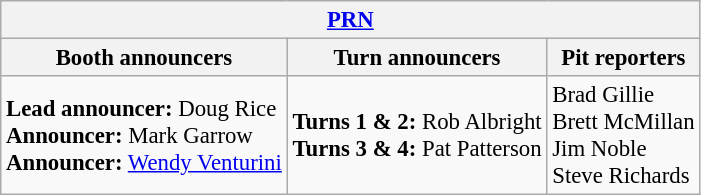<table class="wikitable" style="font-size: 95%">
<tr>
<th colspan="3"><a href='#'>PRN</a></th>
</tr>
<tr>
<th>Booth announcers</th>
<th>Turn announcers</th>
<th>Pit reporters</th>
</tr>
<tr>
<td><strong>Lead announcer:</strong> Doug Rice<br><strong>Announcer:</strong> Mark Garrow<br><strong>Announcer:</strong> <a href='#'>Wendy Venturini</a></td>
<td><strong>Turns 1 & 2:</strong> Rob Albright<br><strong>Turns 3 & 4:</strong> Pat Patterson</td>
<td>Brad Gillie<br>Brett McMillan<br>Jim Noble<br>Steve Richards</td>
</tr>
</table>
